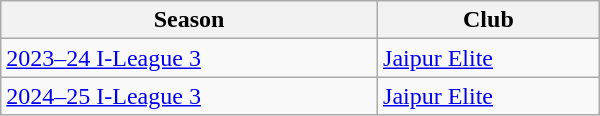<table class="wikitable" width="400px">
<tr>
<th>Season</th>
<th>Club</th>
</tr>
<tr>
<td><a href='#'>2023–24 I-League 3</a></td>
<td><a href='#'>Jaipur Elite</a></td>
</tr>
<tr>
<td><a href='#'>2024–25 I-League 3</a></td>
<td><a href='#'>Jaipur Elite</a></td>
</tr>
</table>
